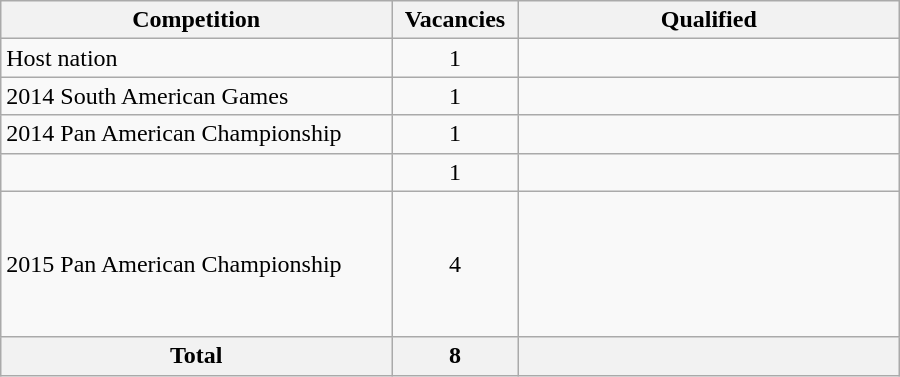<table class = "wikitable" width=600>
<tr>
<th width=300>Competition</th>
<th width=80>Vacancies</th>
<th width=300>Qualified</th>
</tr>
<tr>
<td>Host nation</td>
<td align="center">1</td>
<td></td>
</tr>
<tr>
<td>2014 South American Games</td>
<td align="center">1</td>
<td></td>
</tr>
<tr>
<td>2014 Pan American Championship</td>
<td align="center">1</td>
<td></td>
</tr>
<tr>
<td></td>
<td align="center">1</td>
<td></td>
</tr>
<tr>
<td>2015 Pan American Championship</td>
<td align="center">4</td>
<td><br><s></s><br><br><s></s><br><br></td>
</tr>
<tr>
<th>Total</th>
<th>8</th>
<th></th>
</tr>
</table>
